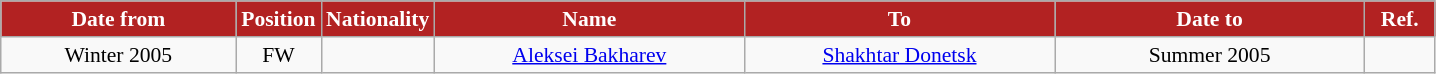<table class="wikitable" style="text-align:center; font-size:90%; ">
<tr>
<th style="background:#B22222; color:white; width:150px;">Date from</th>
<th style="background:#B22222; color:white; width:50px;">Position</th>
<th style="background:#B22222; color:white; width:50px;">Nationality</th>
<th style="background:#B22222; color:white; width:200px;">Name</th>
<th style="background:#B22222; color:white; width:200px;">To</th>
<th style="background:#B22222; color:white; width:200px;">Date to</th>
<th style="background:#B22222; color:white; width:40px;">Ref.</th>
</tr>
<tr>
<td>Winter 2005</td>
<td>FW</td>
<td></td>
<td><a href='#'>Aleksei Bakharev</a></td>
<td><a href='#'>Shakhtar Donetsk</a></td>
<td>Summer 2005</td>
<td></td>
</tr>
</table>
